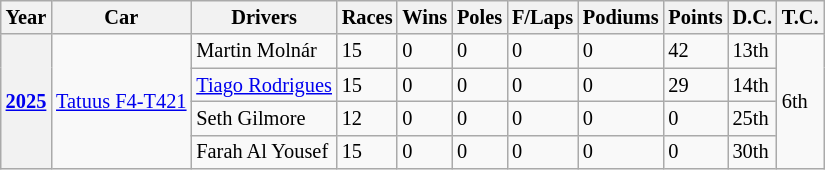<table class="wikitable" style="font-size:85%">
<tr>
<th>Year</th>
<th>Car</th>
<th>Drivers</th>
<th>Races</th>
<th>Wins</th>
<th>Poles</th>
<th>F/Laps</th>
<th>Podiums</th>
<th>Points</th>
<th>D.C.</th>
<th>T.C.</th>
</tr>
<tr>
<th rowspan="4"><a href='#'>2025</a></th>
<td rowspan="4"><a href='#'>Tatuus F4-T421</a></td>
<td> Martin Molnár</td>
<td>15</td>
<td>0</td>
<td>0</td>
<td>0</td>
<td>0</td>
<td>42</td>
<td>13th</td>
<td rowspan="4">6th</td>
</tr>
<tr>
<td> <a href='#'>Tiago Rodrigues</a></td>
<td>15</td>
<td>0</td>
<td>0</td>
<td>0</td>
<td>0</td>
<td>29</td>
<td>14th</td>
</tr>
<tr>
<td> Seth Gilmore</td>
<td>12</td>
<td>0</td>
<td>0</td>
<td>0</td>
<td>0</td>
<td>0</td>
<td>25th</td>
</tr>
<tr>
<td> Farah Al Yousef</td>
<td>15</td>
<td>0</td>
<td>0</td>
<td>0</td>
<td>0</td>
<td>0</td>
<td>30th</td>
</tr>
</table>
